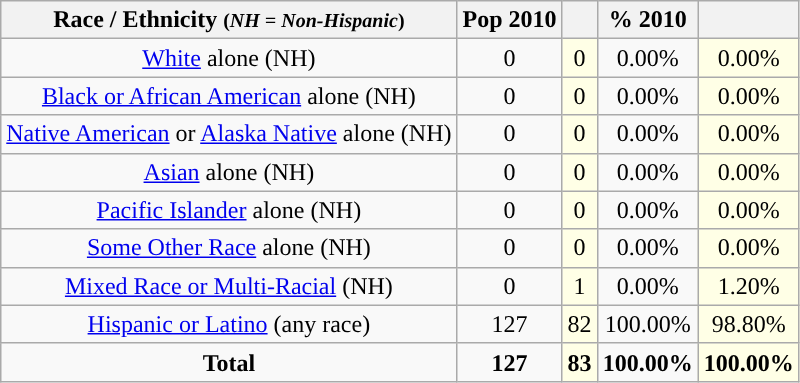<table class="wikitable" style="text-align:center;">
<tr>
<th>Race / Ethnicity <small>(<em>NH = Non-Hispanic</em>)</small></th>
<th>Pop 2010</th>
<th></th>
<th>% 2010</th>
<th></th>
</tr>
<tr>
<td><a href='#'>White</a> alone (NH)</td>
<td>0</td>
<td style='background: #ffffe6;'>0</td>
<td>0.00%</td>
<td style='background: #ffffe6;'>0.00%</td>
</tr>
<tr>
<td><a href='#'>Black or African American</a> alone (NH)</td>
<td>0</td>
<td style='background: #ffffe6;'>0</td>
<td>0.00%</td>
<td style='background: #ffffe6;'>0.00%</td>
</tr>
<tr>
<td><a href='#'>Native American</a> or <a href='#'>Alaska Native</a> alone (NH)</td>
<td>0</td>
<td style='background: #ffffe6;'>0</td>
<td>0.00%</td>
<td style='background: #ffffe6;'>0.00%</td>
</tr>
<tr>
<td><a href='#'>Asian</a> alone (NH)</td>
<td>0</td>
<td style='background: #ffffe6;'>0</td>
<td>0.00%</td>
<td style='background: #ffffe6;'>0.00%</td>
</tr>
<tr>
<td><a href='#'>Pacific Islander</a> alone (NH)</td>
<td>0</td>
<td style='background: #ffffe6;'>0</td>
<td>0.00%</td>
<td style='background: #ffffe6;'>0.00%</td>
</tr>
<tr>
<td><a href='#'>Some Other Race</a> alone (NH)</td>
<td>0</td>
<td style='background: #ffffe6;'>0</td>
<td>0.00%</td>
<td style='background: #ffffe6;'>0.00%</td>
</tr>
<tr>
<td><a href='#'>Mixed Race or Multi-Racial</a> (NH)</td>
<td>0</td>
<td style='background: #ffffe6;'>1</td>
<td>0.00%</td>
<td style='background: #ffffe6;'>1.20%</td>
</tr>
<tr>
<td><a href='#'>Hispanic or Latino</a> (any race)</td>
<td>127</td>
<td style='background: #ffffe6;'>82</td>
<td>100.00%</td>
<td style='background: #ffffe6;'>98.80%</td>
</tr>
<tr>
<td><strong>Total</strong></td>
<td><strong>127</strong></td>
<td style='background: #ffffe6;'><strong>83</strong></td>
<td><strong>100.00%</strong></td>
<td style='background: #ffffe6;'><strong>100.00%</strong></td>
</tr>
</table>
